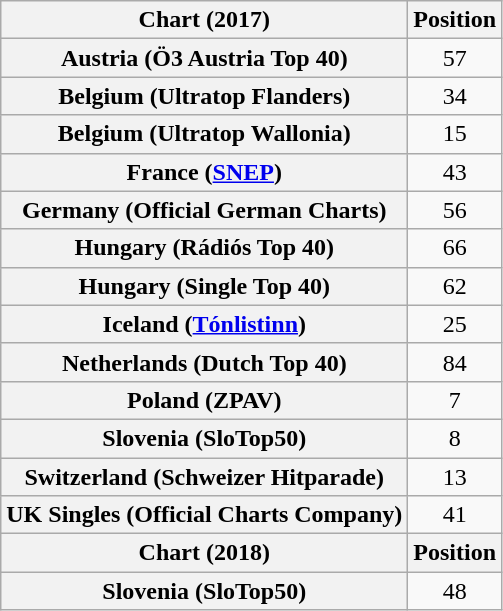<table class="wikitable sortable plainrowheaders" style="text-align:center">
<tr>
<th scope="col">Chart (2017)</th>
<th scope="col">Position</th>
</tr>
<tr>
<th scope="row">Austria (Ö3 Austria Top 40)</th>
<td>57</td>
</tr>
<tr>
<th scope="row">Belgium (Ultratop Flanders)</th>
<td>34</td>
</tr>
<tr>
<th scope="row">Belgium (Ultratop Wallonia)</th>
<td>15</td>
</tr>
<tr>
<th scope="row">France (<a href='#'>SNEP</a>)</th>
<td>43</td>
</tr>
<tr>
<th scope="row">Germany (Official German Charts)</th>
<td>56</td>
</tr>
<tr>
<th scope="row">Hungary (Rádiós Top 40)</th>
<td>66</td>
</tr>
<tr>
<th scope="row">Hungary (Single Top 40)</th>
<td>62</td>
</tr>
<tr>
<th scope="row">Iceland (<a href='#'>Tónlistinn</a>)</th>
<td>25</td>
</tr>
<tr>
<th scope="row">Netherlands (Dutch Top 40)</th>
<td>84</td>
</tr>
<tr>
<th scope="row">Poland (ZPAV)</th>
<td>7</td>
</tr>
<tr>
<th scope="row">Slovenia (SloTop50)</th>
<td>8</td>
</tr>
<tr>
<th scope="row">Switzerland (Schweizer Hitparade)</th>
<td>13</td>
</tr>
<tr>
<th scope="row">UK Singles (Official Charts Company)</th>
<td>41</td>
</tr>
<tr>
<th scope="col">Chart (2018)</th>
<th scope="col">Position</th>
</tr>
<tr>
<th scope="row">Slovenia (SloTop50)</th>
<td>48</td>
</tr>
</table>
